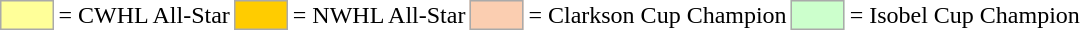<table>
<tr>
<td style="background-color:#FFFF99; border:1px solid #aaaaaa; width:2em;"></td>
<td>= CWHL All-Star</td>
<td style="background-color:#FFCC00; border:1px solid #aaaaaa; width:2em;"></td>
<td>= NWHL All-Star</td>
<td style="background-color:#FBCEB1; border:1px solid #aaaaaa; width:2em;"></td>
<td>= Clarkson Cup Champion</td>
<td style="background-color:#CCFFCC; border:1px solid #aaaaaa; width:2em;"></td>
<td>= Isobel Cup Champion</td>
</tr>
</table>
